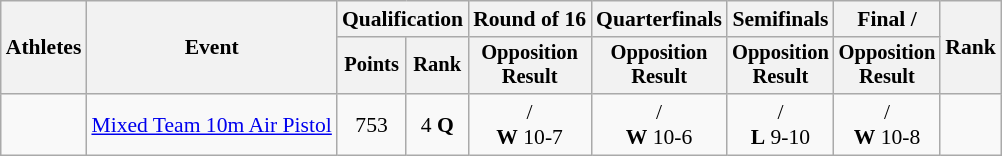<table class="wikitable" style="font-size:90%;">
<tr>
<th rowspan=2>Athletes</th>
<th rowspan=2>Event</th>
<th colspan=2>Qualification</th>
<th>Round of 16</th>
<th>Quarterfinals</th>
<th>Semifinals</th>
<th>Final / </th>
<th rowspan=2>Rank</th>
</tr>
<tr style="font-size:95%">
<th>Points</th>
<th>Rank</th>
<th>Opposition<br>Result</th>
<th>Opposition<br>Result</th>
<th>Opposition<br>Result</th>
<th>Opposition<br>Result</th>
</tr>
<tr align=center>
<td align=left> <br> </td>
<td align=left><a href='#'>Mixed Team 10m Air Pistol</a></td>
<td>753</td>
<td>4 <strong>Q</strong></td>
<td> /  <br> <strong>W</strong> 10-7</td>
<td> /  <br> <strong>W</strong> 10-6</td>
<td> /  <br> <strong>L</strong> 9-10</td>
<td> /  <br> <strong>W</strong> 10-8</td>
<td></td>
</tr>
</table>
